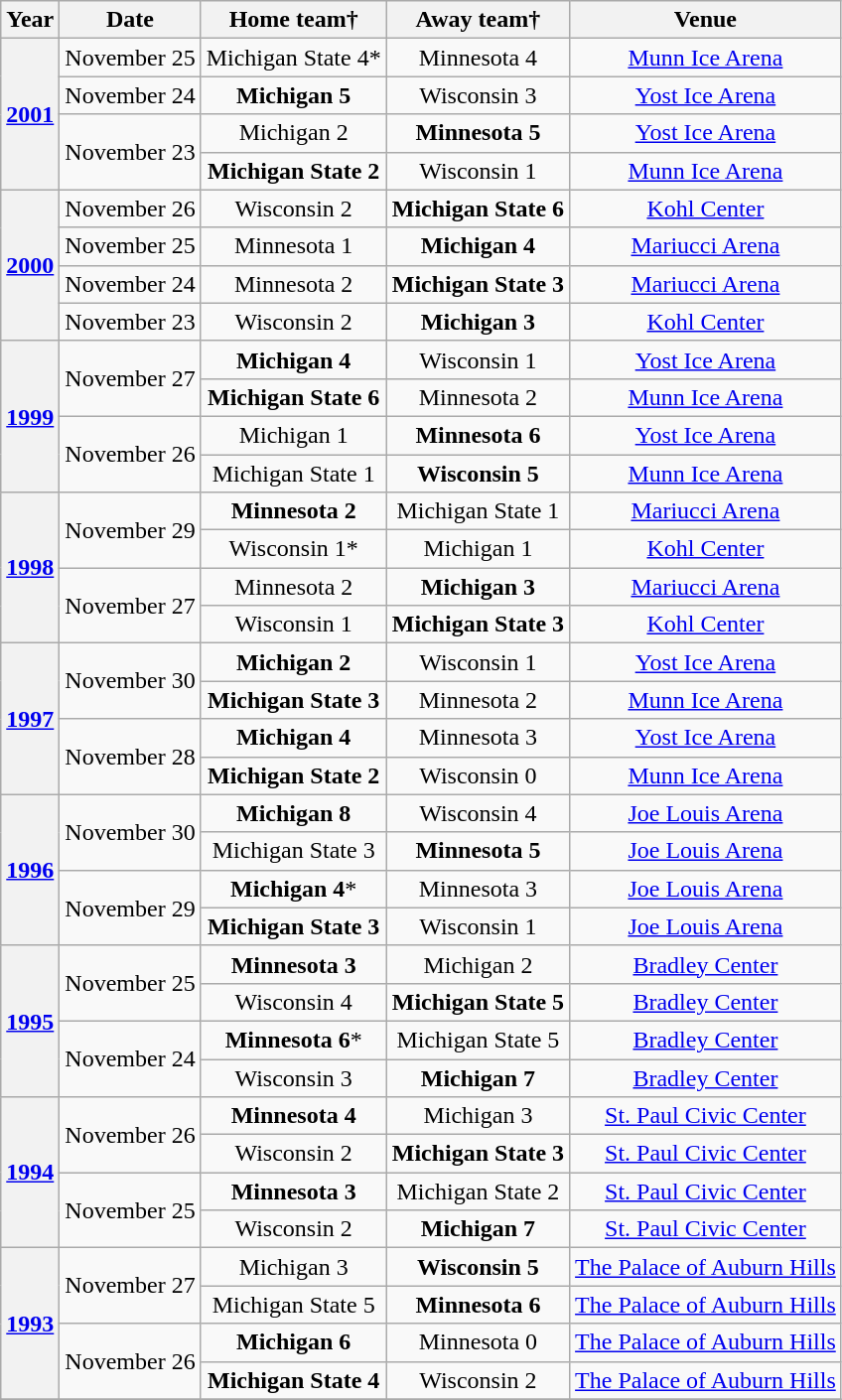<table class="wikitable" style="text-align:center" cellpadding=2 cellspacing=2>
<tr>
<th>Year</th>
<th>Date</th>
<th>Home team†</th>
<th>Away team†</th>
<th>Venue</th>
</tr>
<tr>
<th rowspan="4"><a href='#'>2001</a></th>
<td>November 25</td>
<td>Michigan State 4*</td>
<td>Minnesota 4</td>
<td><a href='#'>Munn Ice Arena</a></td>
</tr>
<tr>
<td>November 24</td>
<td><strong>Michigan 5</strong></td>
<td>Wisconsin 3</td>
<td><a href='#'>Yost Ice Arena</a></td>
</tr>
<tr>
<td rowspan="2">November 23</td>
<td>Michigan 2</td>
<td><strong>Minnesota 5</strong></td>
<td><a href='#'>Yost Ice Arena</a></td>
</tr>
<tr>
<td><strong>Michigan State 2</strong></td>
<td>Wisconsin 1</td>
<td><a href='#'>Munn Ice Arena</a></td>
</tr>
<tr>
<th rowspan="4"><a href='#'>2000</a></th>
<td>November 26</td>
<td>Wisconsin 2</td>
<td><strong>Michigan State 6</strong></td>
<td><a href='#'>Kohl Center</a></td>
</tr>
<tr>
<td>November 25</td>
<td>Minnesota 1</td>
<td><strong>Michigan 4</strong></td>
<td><a href='#'>Mariucci Arena</a></td>
</tr>
<tr>
<td>November 24</td>
<td>Minnesota 2</td>
<td><strong>Michigan State 3</strong></td>
<td><a href='#'>Mariucci Arena</a></td>
</tr>
<tr>
<td>November 23</td>
<td>Wisconsin 2</td>
<td><strong>Michigan 3</strong></td>
<td><a href='#'>Kohl Center</a></td>
</tr>
<tr>
<th rowspan="4"><a href='#'>1999</a></th>
<td rowspan="2">November 27</td>
<td><strong>Michigan 4</strong></td>
<td>Wisconsin 1</td>
<td><a href='#'>Yost Ice Arena</a></td>
</tr>
<tr>
<td><strong>Michigan State 6</strong></td>
<td>Minnesota 2</td>
<td><a href='#'>Munn Ice Arena</a></td>
</tr>
<tr>
<td rowspan="2">November 26</td>
<td>Michigan 1</td>
<td><strong>Minnesota 6</strong></td>
<td><a href='#'>Yost Ice Arena</a></td>
</tr>
<tr>
<td>Michigan State 1</td>
<td><strong>Wisconsin 5</strong></td>
<td><a href='#'>Munn Ice Arena</a></td>
</tr>
<tr>
<th rowspan="4"><a href='#'>1998</a></th>
<td rowspan="2">November 29</td>
<td><strong>Minnesota 2</strong></td>
<td>Michigan State 1</td>
<td><a href='#'>Mariucci Arena</a></td>
</tr>
<tr>
<td>Wisconsin 1*</td>
<td>Michigan 1</td>
<td><a href='#'>Kohl Center</a></td>
</tr>
<tr>
<td rowspan="2">November 27</td>
<td>Minnesota 2</td>
<td><strong>Michigan 3</strong></td>
<td><a href='#'>Mariucci Arena</a></td>
</tr>
<tr>
<td>Wisconsin 1</td>
<td><strong>Michigan State 3</strong></td>
<td><a href='#'>Kohl Center</a></td>
</tr>
<tr>
<th rowspan="4"><a href='#'>1997</a></th>
<td rowspan="2">November 30</td>
<td><strong>Michigan 2</strong></td>
<td>Wisconsin 1</td>
<td><a href='#'>Yost Ice Arena</a></td>
</tr>
<tr>
<td><strong>Michigan State 3</strong></td>
<td>Minnesota 2</td>
<td><a href='#'>Munn Ice Arena</a></td>
</tr>
<tr>
<td rowspan="2">November 28</td>
<td><strong>Michigan 4</strong></td>
<td>Minnesota 3</td>
<td><a href='#'>Yost Ice Arena</a></td>
</tr>
<tr>
<td><strong>Michigan State 2</strong></td>
<td>Wisconsin 0</td>
<td><a href='#'>Munn Ice Arena</a></td>
</tr>
<tr>
<th rowspan="4"><a href='#'>1996</a></th>
<td rowspan="2">November 30</td>
<td><strong>Michigan 8</strong></td>
<td>Wisconsin 4</td>
<td><a href='#'>Joe Louis Arena</a></td>
</tr>
<tr>
<td>Michigan State 3</td>
<td><strong>Minnesota 5</strong></td>
<td><a href='#'>Joe Louis Arena</a></td>
</tr>
<tr>
<td rowspan="2">November 29</td>
<td><strong>Michigan 4</strong>*</td>
<td>Minnesota 3</td>
<td><a href='#'>Joe Louis Arena</a></td>
</tr>
<tr>
<td><strong>Michigan State 3</strong></td>
<td>Wisconsin 1</td>
<td><a href='#'>Joe Louis Arena</a></td>
</tr>
<tr>
<th rowspan="4"><a href='#'>1995</a></th>
<td rowspan="2">November 25</td>
<td><strong>Minnesota 3</strong></td>
<td>Michigan 2</td>
<td><a href='#'>Bradley Center</a></td>
</tr>
<tr>
<td>Wisconsin 4</td>
<td><strong>Michigan State 5</strong></td>
<td><a href='#'>Bradley Center</a></td>
</tr>
<tr>
<td rowspan="2">November 24</td>
<td><strong>Minnesota 6</strong>*</td>
<td>Michigan State 5</td>
<td><a href='#'>Bradley Center</a></td>
</tr>
<tr>
<td>Wisconsin 3</td>
<td><strong>Michigan 7</strong></td>
<td><a href='#'>Bradley Center</a></td>
</tr>
<tr>
<th rowspan="4"><a href='#'>1994</a></th>
<td rowspan="2">November 26</td>
<td><strong>Minnesota 4</strong></td>
<td>Michigan 3</td>
<td><a href='#'>St. Paul Civic Center</a></td>
</tr>
<tr>
<td>Wisconsin 2</td>
<td><strong>Michigan State 3</strong></td>
<td><a href='#'>St. Paul Civic Center</a></td>
</tr>
<tr>
<td rowspan="2">November 25</td>
<td><strong>Minnesota 3</strong></td>
<td>Michigan State 2</td>
<td><a href='#'>St. Paul Civic Center</a></td>
</tr>
<tr>
<td>Wisconsin 2</td>
<td><strong>Michigan 7</strong></td>
<td><a href='#'>St. Paul Civic Center</a></td>
</tr>
<tr>
<th rowspan="4"><a href='#'>1993</a></th>
<td rowspan="2">November 27</td>
<td>Michigan 3</td>
<td><strong>Wisconsin 5</strong></td>
<td><a href='#'>The Palace of Auburn Hills</a></td>
</tr>
<tr>
<td>Michigan State 5</td>
<td><strong>Minnesota 6</strong></td>
<td><a href='#'>The Palace of Auburn Hills</a></td>
</tr>
<tr>
<td rowspan="2">November 26</td>
<td><strong>Michigan 6</strong></td>
<td>Minnesota 0</td>
<td><a href='#'>The Palace of Auburn Hills</a></td>
</tr>
<tr>
<td><strong>Michigan State 4</strong></td>
<td>Wisconsin 2</td>
<td><a href='#'>The Palace of Auburn Hills</a></td>
</tr>
<tr>
</tr>
</table>
